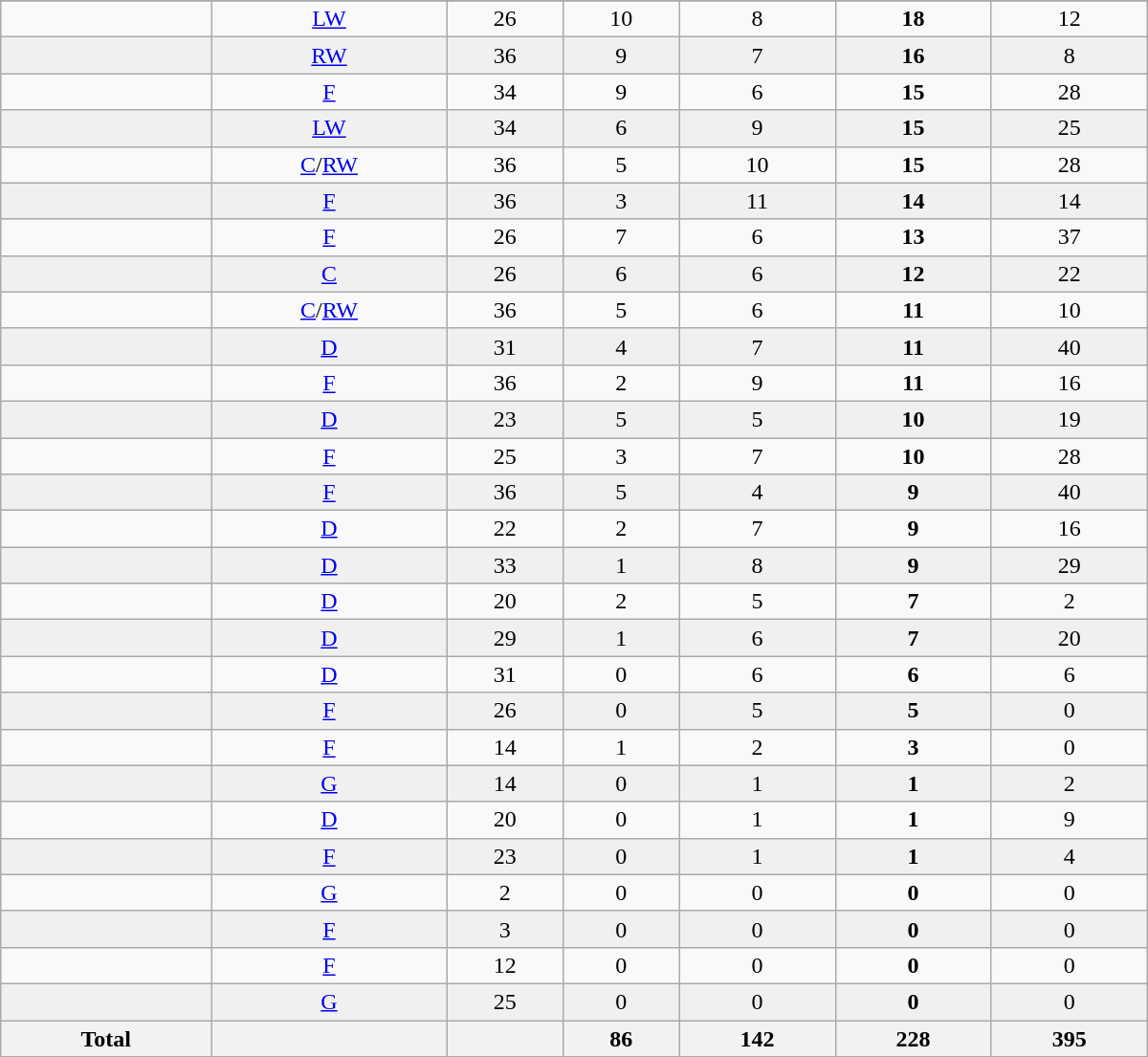<table class="wikitable sortable" width ="800">
<tr align="center">
</tr>
<tr align="center" bgcolor="">
<td></td>
<td><a href='#'>LW</a></td>
<td>26</td>
<td>10</td>
<td>8</td>
<td><strong>18</strong></td>
<td>12</td>
</tr>
<tr align="center" bgcolor="f0f0f0">
<td></td>
<td><a href='#'>RW</a></td>
<td>36</td>
<td>9</td>
<td>7</td>
<td><strong>16</strong></td>
<td>8</td>
</tr>
<tr align="center" bgcolor="">
<td></td>
<td><a href='#'>F</a></td>
<td>34</td>
<td>9</td>
<td>6</td>
<td><strong>15</strong></td>
<td>28</td>
</tr>
<tr align="center" bgcolor="f0f0f0">
<td></td>
<td><a href='#'>LW</a></td>
<td>34</td>
<td>6</td>
<td>9</td>
<td><strong>15</strong></td>
<td>25</td>
</tr>
<tr align="center" bgcolor="">
<td></td>
<td><a href='#'>C</a>/<a href='#'>RW</a></td>
<td>36</td>
<td>5</td>
<td>10</td>
<td><strong>15</strong></td>
<td>28</td>
</tr>
<tr align="center" bgcolor="f0f0f0">
<td></td>
<td><a href='#'>F</a></td>
<td>36</td>
<td>3</td>
<td>11</td>
<td><strong>14</strong></td>
<td>14</td>
</tr>
<tr align="center" bgcolor="">
<td></td>
<td><a href='#'>F</a></td>
<td>26</td>
<td>7</td>
<td>6</td>
<td><strong>13</strong></td>
<td>37</td>
</tr>
<tr align="center" bgcolor="f0f0f0">
<td></td>
<td><a href='#'>C</a></td>
<td>26</td>
<td>6</td>
<td>6</td>
<td><strong>12</strong></td>
<td>22</td>
</tr>
<tr align="center" bgcolor="">
<td></td>
<td><a href='#'>C</a>/<a href='#'>RW</a></td>
<td>36</td>
<td>5</td>
<td>6</td>
<td><strong>11</strong></td>
<td>10</td>
</tr>
<tr align="center" bgcolor="f0f0f0">
<td></td>
<td><a href='#'>D</a></td>
<td>31</td>
<td>4</td>
<td>7</td>
<td><strong>11</strong></td>
<td>40</td>
</tr>
<tr align="center" bgcolor="">
<td></td>
<td><a href='#'>F</a></td>
<td>36</td>
<td>2</td>
<td>9</td>
<td><strong>11</strong></td>
<td>16</td>
</tr>
<tr align="center" bgcolor="f0f0f0">
<td></td>
<td><a href='#'>D</a></td>
<td>23</td>
<td>5</td>
<td>5</td>
<td><strong>10</strong></td>
<td>19</td>
</tr>
<tr align="center" bgcolor="">
<td></td>
<td><a href='#'>F</a></td>
<td>25</td>
<td>3</td>
<td>7</td>
<td><strong>10</strong></td>
<td>28</td>
</tr>
<tr align="center" bgcolor="f0f0f0">
<td></td>
<td><a href='#'>F</a></td>
<td>36</td>
<td>5</td>
<td>4</td>
<td><strong>9</strong></td>
<td>40</td>
</tr>
<tr align="center" bgcolor="">
<td></td>
<td><a href='#'>D</a></td>
<td>22</td>
<td>2</td>
<td>7</td>
<td><strong>9</strong></td>
<td>16</td>
</tr>
<tr align="center" bgcolor="f0f0f0">
<td></td>
<td><a href='#'>D</a></td>
<td>33</td>
<td>1</td>
<td>8</td>
<td><strong>9</strong></td>
<td>29</td>
</tr>
<tr align="center" bgcolor="">
<td></td>
<td><a href='#'>D</a></td>
<td>20</td>
<td>2</td>
<td>5</td>
<td><strong>7</strong></td>
<td>2</td>
</tr>
<tr align="center" bgcolor="f0f0f0">
<td></td>
<td><a href='#'>D</a></td>
<td>29</td>
<td>1</td>
<td>6</td>
<td><strong>7</strong></td>
<td>20</td>
</tr>
<tr align="center" bgcolor="">
<td></td>
<td><a href='#'>D</a></td>
<td>31</td>
<td>0</td>
<td>6</td>
<td><strong>6</strong></td>
<td>6</td>
</tr>
<tr align="center" bgcolor="f0f0f0">
<td></td>
<td><a href='#'>F</a></td>
<td>26</td>
<td>0</td>
<td>5</td>
<td><strong>5</strong></td>
<td>0</td>
</tr>
<tr align="center" bgcolor="">
<td></td>
<td><a href='#'>F</a></td>
<td>14</td>
<td>1</td>
<td>2</td>
<td><strong>3</strong></td>
<td>0</td>
</tr>
<tr align="center" bgcolor="f0f0f0">
<td></td>
<td><a href='#'>G</a></td>
<td>14</td>
<td>0</td>
<td>1</td>
<td><strong>1</strong></td>
<td>2</td>
</tr>
<tr align="center" bgcolor="">
<td></td>
<td><a href='#'>D</a></td>
<td>20</td>
<td>0</td>
<td>1</td>
<td><strong>1</strong></td>
<td>9</td>
</tr>
<tr align="center" bgcolor="f0f0f0">
<td></td>
<td><a href='#'>F</a></td>
<td>23</td>
<td>0</td>
<td>1</td>
<td><strong>1</strong></td>
<td>4</td>
</tr>
<tr align="center" bgcolor="">
<td></td>
<td><a href='#'>G</a></td>
<td>2</td>
<td>0</td>
<td>0</td>
<td><strong>0</strong></td>
<td>0</td>
</tr>
<tr align="center" bgcolor="f0f0f0">
<td></td>
<td><a href='#'>F</a></td>
<td>3</td>
<td>0</td>
<td>0</td>
<td><strong>0</strong></td>
<td>0</td>
</tr>
<tr align="center" bgcolor="">
<td></td>
<td><a href='#'>F</a></td>
<td>12</td>
<td>0</td>
<td>0</td>
<td><strong>0</strong></td>
<td>0</td>
</tr>
<tr align="center" bgcolor="f0f0f0">
<td></td>
<td><a href='#'>G</a></td>
<td>25</td>
<td>0</td>
<td>0</td>
<td><strong>0</strong></td>
<td>0</td>
</tr>
<tr>
<th>Total</th>
<th></th>
<th></th>
<th>86</th>
<th>142</th>
<th>228</th>
<th>395</th>
</tr>
</table>
